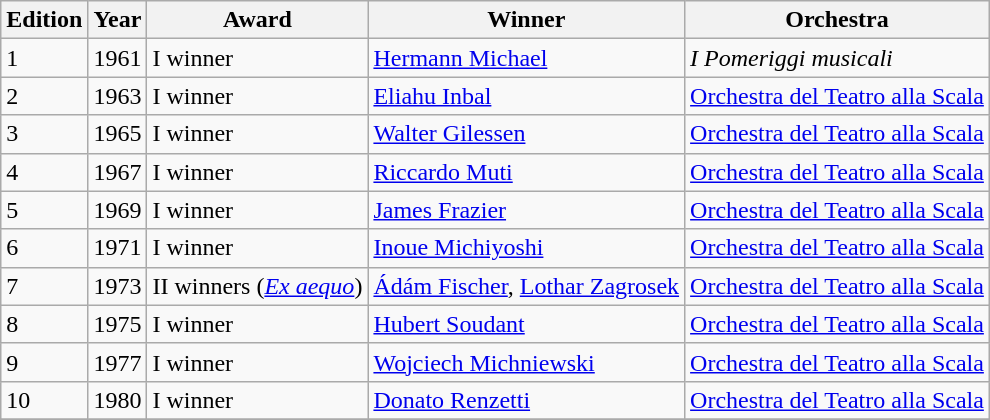<table class="wikitable sortable">
<tr>
<th>Edition</th>
<th>Year</th>
<th>Award</th>
<th>Winner</th>
<th>Orchestra</th>
</tr>
<tr>
<td>1</td>
<td>1961</td>
<td>I winner</td>
<td><a href='#'>Hermann Michael</a></td>
<td><em>I Pomeriggi musicali</em></td>
</tr>
<tr>
<td>2</td>
<td>1963</td>
<td>I winner</td>
<td><a href='#'>Eliahu Inbal</a></td>
<td><a href='#'>Orchestra del Teatro alla Scala</a></td>
</tr>
<tr>
<td>3</td>
<td>1965</td>
<td>I winner</td>
<td><a href='#'>Walter Gilessen</a></td>
<td><a href='#'>Orchestra del Teatro alla Scala</a></td>
</tr>
<tr>
<td>4</td>
<td>1967</td>
<td>I winner</td>
<td><a href='#'>Riccardo Muti</a></td>
<td><a href='#'>Orchestra del Teatro alla Scala</a></td>
</tr>
<tr>
<td>5</td>
<td>1969</td>
<td>I winner</td>
<td><a href='#'>James Frazier</a></td>
<td><a href='#'>Orchestra del Teatro alla Scala</a></td>
</tr>
<tr>
<td>6</td>
<td>1971</td>
<td>I winner</td>
<td><a href='#'>Inoue Michiyoshi</a></td>
<td><a href='#'>Orchestra del Teatro alla Scala</a></td>
</tr>
<tr>
<td>7</td>
<td>1973</td>
<td>II winners (<em><a href='#'>Ex aequo</a></em>)</td>
<td><a href='#'>Ádám Fischer</a>, <a href='#'>Lothar Zagrosek</a></td>
<td><a href='#'>Orchestra del Teatro alla Scala</a></td>
</tr>
<tr>
<td>8</td>
<td>1975</td>
<td>I winner</td>
<td><a href='#'>Hubert Soudant</a></td>
<td><a href='#'>Orchestra del Teatro alla Scala</a></td>
</tr>
<tr>
<td>9</td>
<td>1977</td>
<td>I winner</td>
<td><a href='#'>Wojciech Michniewski</a></td>
<td><a href='#'>Orchestra del Teatro alla Scala</a></td>
</tr>
<tr>
<td>10</td>
<td>1980</td>
<td>I winner</td>
<td><a href='#'>Donato Renzetti</a></td>
<td><a href='#'>Orchestra del Teatro alla Scala</a></td>
</tr>
<tr>
</tr>
</table>
